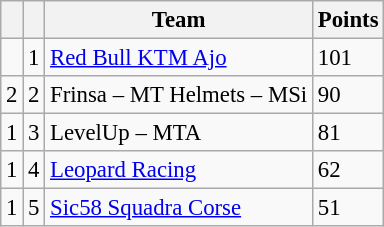<table class="wikitable" style="font-size: 95%;">
<tr>
<th></th>
<th></th>
<th>Team</th>
<th>Points</th>
</tr>
<tr>
<td></td>
<td align=center>1</td>
<td> <a href='#'>Red Bull KTM Ajo</a></td>
<td align=left>101</td>
</tr>
<tr>
<td> 2</td>
<td align=center>2</td>
<td> Frinsa – MT Helmets – MSi</td>
<td align=left>90</td>
</tr>
<tr>
<td> 1</td>
<td align=center>3</td>
<td> LevelUp – MTA</td>
<td align=left>81</td>
</tr>
<tr>
<td> 1</td>
<td align=center>4</td>
<td> <a href='#'>Leopard Racing</a></td>
<td align=left>62</td>
</tr>
<tr>
<td> 1</td>
<td align=center>5</td>
<td> <a href='#'>Sic58 Squadra Corse</a></td>
<td align=left>51</td>
</tr>
</table>
